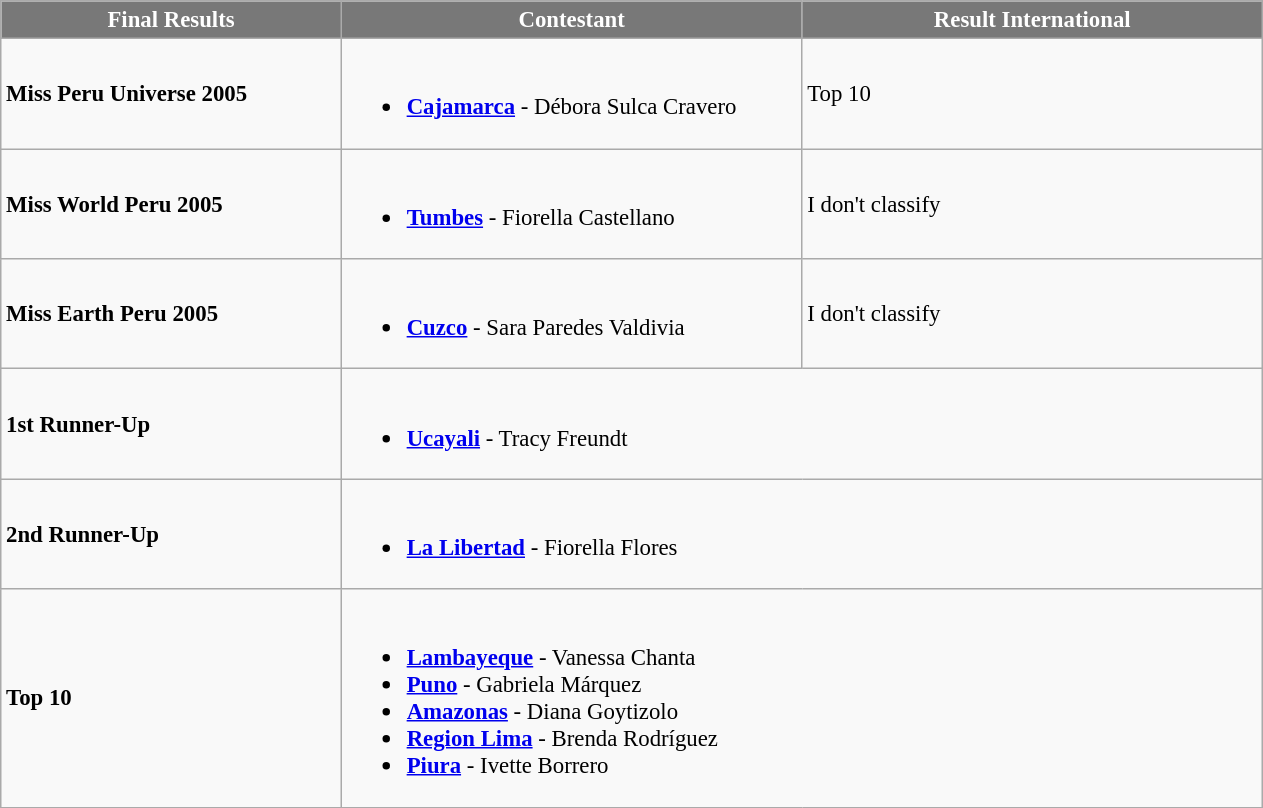<table class="wikitable sortable" style="font-size: 95%;">
<tr>
<th width="220" style="background-color:#787878;color:#FFFFFF;">Final Results</th>
<th width="300" style="background-color:#787878;color:#FFFFFF;">Contestant</th>
<th width="300" style="background-color:#787878;color:#FFFFFF;">Result International</th>
</tr>
<tr>
<td><strong>Miss Peru Universe 2005</strong></td>
<td><br><ul><li> <strong><a href='#'>Cajamarca</a></strong> - Débora Sulca Cravero</li></ul></td>
<td>Top 10</td>
</tr>
<tr>
<td><strong>Miss World Peru 2005</strong></td>
<td><br><ul><li> <strong><a href='#'>Tumbes</a></strong> - Fiorella Castellano</li></ul></td>
<td>I don't classify</td>
</tr>
<tr>
<td><strong>Miss Earth Peru 2005</strong></td>
<td><br><ul><li> <strong><a href='#'>Cuzco</a></strong> - Sara Paredes Valdivia</li></ul></td>
<td>I don't classify</td>
</tr>
<tr>
<td><strong>1st Runner-Up</strong></td>
<td colspan="2"><br><ul><li> <strong><a href='#'>Ucayali</a></strong> - Tracy Freundt</li></ul></td>
</tr>
<tr>
<td><strong>2nd Runner-Up</strong></td>
<td colspan="2"><br><ul><li> <strong><a href='#'>La Libertad</a></strong> - Fiorella Flores</li></ul></td>
</tr>
<tr>
<td><strong>Top 10</strong></td>
<td colspan="2"><br><ul><li> <strong><a href='#'>Lambayeque</a></strong> - Vanessa Chanta</li><li> <strong><a href='#'>Puno</a></strong> - Gabriela Márquez</li><li> <strong><a href='#'>Amazonas</a></strong> - Diana Goytizolo</li><li> <strong><a href='#'>Region Lima</a></strong> - Brenda Rodríguez</li><li> <strong><a href='#'>Piura</a></strong> - Ivette Borrero</li></ul></td>
</tr>
</table>
